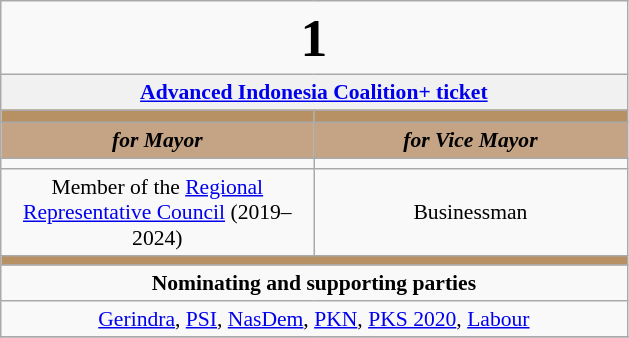<table class="wikitable" style="font-size:90%; text-align:center;">
<tr>
<td colspan=2><big><big><big><big><big><strong>1</strong></big></big></big></big></big></td>
</tr>
<tr>
<td colspan="2" style="background:#f1f1f1;"><strong><a href='#'>Advanced Indonesia Coalition+ ticket</a></strong></td>
</tr>
<tr>
<th style="width:3em; font-size:135%; background:#B79164; width:200px;"><a href='#'></a></th>
<th style="width:3em; font-size:135%; background:#B79164; width:200px;"><a href='#'></a></th>
</tr>
<tr style="color:#000; font-size:100%; background:#C4A484;">
<td style="width:3em; width:200px;"><strong><em>for Mayor</em></strong></td>
<td style="width:3em; width:200px;"><strong><em>for Vice Mayor</em></strong></td>
</tr>
<tr>
<td></td>
<td></td>
</tr>
<tr>
<td>Member of the <a href='#'>Regional Representative Council</a> (2019–2024)</td>
<td>Businessman</td>
</tr>
<tr>
<td colspan="2" bgcolor="#B79164"></td>
</tr>
<tr>
<td colspan="2"><strong>Nominating and supporting parties</strong></td>
</tr>
<tr>
<td colspan="2"><a href='#'>Gerindra</a>, <a href='#'>PSI</a>, <a href='#'>NasDem</a>, <a href='#'>PKN</a>, <a href='#'>PKS 2020</a>, <a href='#'>Labour</a></td>
</tr>
<tr>
</tr>
</table>
